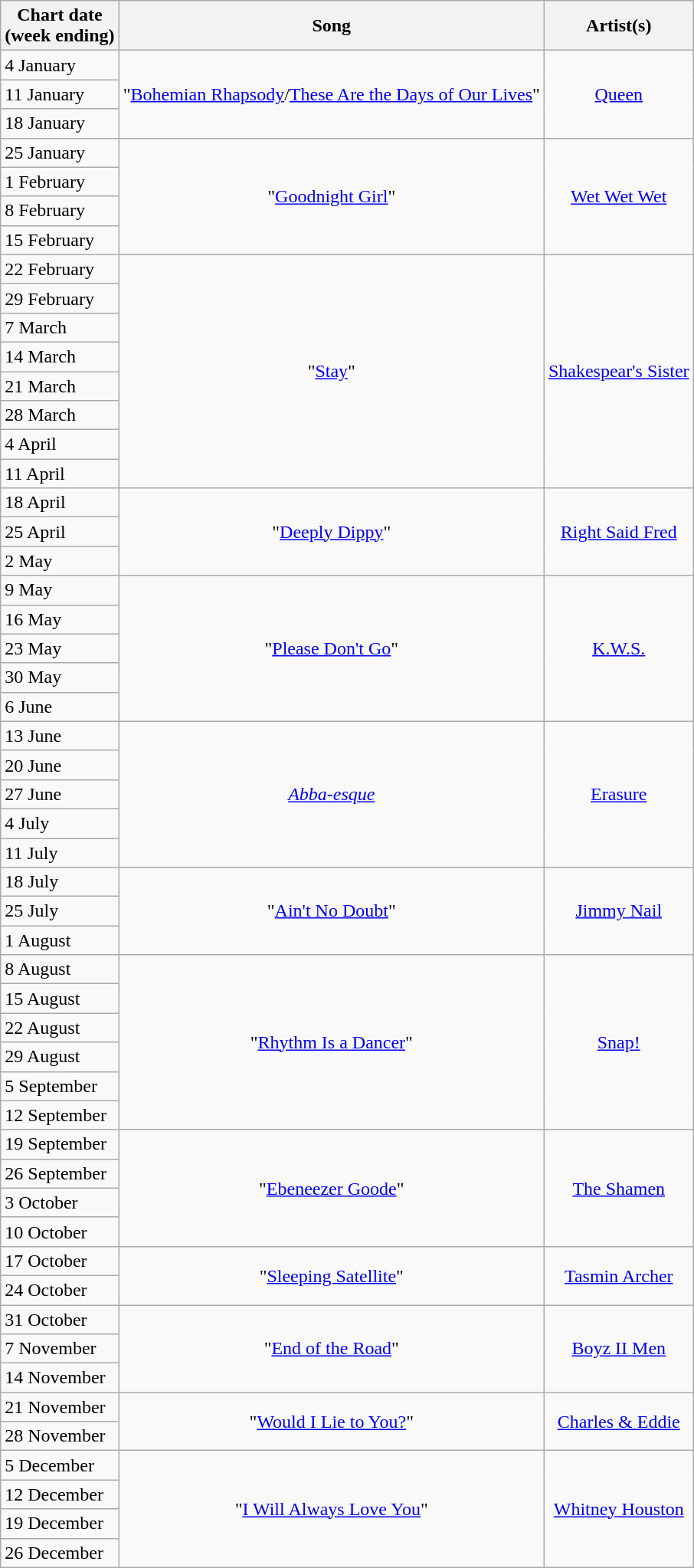<table class="wikitable">
<tr>
<th style="text-align:center;">Chart date<br>(week ending)</th>
<th style="text-align:center;">Song</th>
<th style="text-align:center;">Artist(s)</th>
</tr>
<tr>
<td style="text-align:left;">4 January</td>
<td style="text-align:center;" rowspan="3">"<a href='#'>Bohemian Rhapsody</a>/<a href='#'>These Are the Days of Our Lives</a>"</td>
<td style="text-align:center;" rowspan="3"><a href='#'>Queen</a></td>
</tr>
<tr>
<td style="text-align:left;">11 January</td>
</tr>
<tr>
<td style="text-align:left;">18 January</td>
</tr>
<tr>
<td style="text-align:left;">25 January</td>
<td style="text-align:center;" rowspan="4">"<a href='#'>Goodnight Girl</a>"</td>
<td style="text-align:center;" rowspan="4"><a href='#'>Wet Wet Wet</a></td>
</tr>
<tr>
<td style="text-align:left;">1 February</td>
</tr>
<tr>
<td style="text-align:left;">8 February</td>
</tr>
<tr>
<td style="text-align:left;">15 February</td>
</tr>
<tr>
<td style="text-align:left;">22 February</td>
<td style="text-align:center;" rowspan="8">"<a href='#'>Stay</a>"</td>
<td style="text-align:center;" rowspan="8"><a href='#'>Shakespear's Sister</a></td>
</tr>
<tr>
<td style="text-align:left;">29 February</td>
</tr>
<tr>
<td style="text-align:left;">7 March</td>
</tr>
<tr>
<td style="text-align:left;">14 March</td>
</tr>
<tr>
<td style="text-align:left;">21 March</td>
</tr>
<tr>
<td style="text-align:left;">28 March</td>
</tr>
<tr>
<td style="text-align:left;">4 April</td>
</tr>
<tr>
<td style="text-align:left;">11 April</td>
</tr>
<tr>
<td style="text-align:left;">18 April</td>
<td style="text-align:center;" rowspan="3">"<a href='#'>Deeply Dippy</a>"</td>
<td style="text-align:center;" rowspan="3"><a href='#'>Right Said Fred</a></td>
</tr>
<tr>
<td style="text-align:left;">25 April</td>
</tr>
<tr>
<td style="text-align:left;">2 May</td>
</tr>
<tr>
<td style="text-align:left;">9 May</td>
<td style="text-align:center;" rowspan="5">"<a href='#'>Please Don't Go</a>"</td>
<td style="text-align:center;" rowspan="5"><a href='#'>K.W.S.</a></td>
</tr>
<tr>
<td style="text-align:left;">16 May</td>
</tr>
<tr>
<td style="text-align:left;">23 May</td>
</tr>
<tr>
<td style="text-align:left;">30 May</td>
</tr>
<tr>
<td style="text-align:left;">6 June</td>
</tr>
<tr>
<td style="text-align:left;">13 June</td>
<td style="text-align:center;" rowspan="5"><em><a href='#'>Abba-esque</a></em></td>
<td style="text-align:center;" rowspan="5"><a href='#'>Erasure</a></td>
</tr>
<tr>
<td style="text-align:left;">20 June</td>
</tr>
<tr>
<td style="text-align:left;">27 June</td>
</tr>
<tr>
<td style="text-align:left;">4 July</td>
</tr>
<tr>
<td style="text-align:left;">11 July</td>
</tr>
<tr>
<td style="text-align:left;">18 July</td>
<td style="text-align:center;" rowspan="3">"<a href='#'>Ain't No Doubt</a>"</td>
<td style="text-align:center;" rowspan="3"><a href='#'>Jimmy Nail</a></td>
</tr>
<tr>
<td style="text-align:left;">25 July</td>
</tr>
<tr>
<td style="text-align:left;">1 August</td>
</tr>
<tr>
<td style="text-align:left;">8 August</td>
<td style="text-align:center;" rowspan="6">"<a href='#'>Rhythm Is a Dancer</a>"</td>
<td style="text-align:center;" rowspan="6"><a href='#'>Snap!</a></td>
</tr>
<tr>
<td style="text-align:left;">15 August</td>
</tr>
<tr>
<td style="text-align:left;">22 August</td>
</tr>
<tr>
<td style="text-align:left;">29 August</td>
</tr>
<tr>
<td style="text-align:left;">5 September</td>
</tr>
<tr>
<td style="text-align:left;">12 September</td>
</tr>
<tr>
<td style="text-align:left;">19 September</td>
<td style="text-align:center;" rowspan="4">"<a href='#'>Ebeneezer Goode</a>"</td>
<td style="text-align:center;" rowspan="4"><a href='#'>The Shamen</a></td>
</tr>
<tr>
<td style="text-align:left;">26 September</td>
</tr>
<tr>
<td style="text-align:left;">3 October</td>
</tr>
<tr>
<td style="text-align:left;">10 October</td>
</tr>
<tr>
<td style="text-align:left;">17 October</td>
<td style="text-align:center;" rowspan="2">"<a href='#'>Sleeping Satellite</a>"</td>
<td style="text-align:center;" rowspan="2"><a href='#'>Tasmin Archer</a></td>
</tr>
<tr>
<td style="text-align:left;">24 October</td>
</tr>
<tr>
<td style="text-align:left;">31 October</td>
<td style="text-align:center;" rowspan="3">"<a href='#'>End of the Road</a>"</td>
<td style="text-align:center;" rowspan="3"><a href='#'>Boyz II Men</a></td>
</tr>
<tr>
<td style="text-align:left;">7 November</td>
</tr>
<tr>
<td style="text-align:left;">14 November</td>
</tr>
<tr>
<td style="text-align:left;">21 November</td>
<td style="text-align:center;" rowspan="2">"<a href='#'>Would I Lie to You?</a>"</td>
<td style="text-align:center;" rowspan="2"><a href='#'>Charles & Eddie</a></td>
</tr>
<tr>
<td style="text-align:left;">28 November</td>
</tr>
<tr>
<td style="text-align:left;">5 December</td>
<td style="text-align:center;" rowspan="4">"<a href='#'>I Will Always Love You</a>"</td>
<td style="text-align:center;" rowspan="4"><a href='#'>Whitney Houston</a></td>
</tr>
<tr>
<td style="text-align:left;">12 December</td>
</tr>
<tr>
<td style="text-align:left;">19 December</td>
</tr>
<tr>
<td style="text-align:left;">26 December</td>
</tr>
</table>
